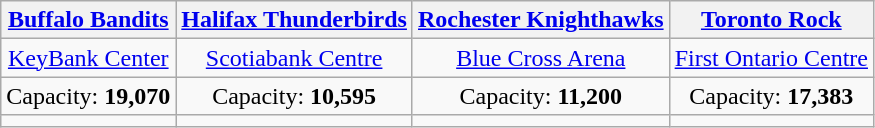<table class="wikitable" style="text-align:center">
<tr>
<th><a href='#'>Buffalo Bandits</a></th>
<th><a href='#'>Halifax Thunderbirds</a></th>
<th><a href='#'>Rochester Knighthawks</a></th>
<th><a href='#'>Toronto Rock</a></th>
</tr>
<tr>
<td><a href='#'>KeyBank Center</a></td>
<td><a href='#'>Scotiabank Centre</a></td>
<td><a href='#'>Blue Cross Arena</a></td>
<td><a href='#'>First Ontario Centre</a></td>
</tr>
<tr>
<td>Capacity: <strong>19,070</strong></td>
<td>Capacity: <strong>10,595</strong></td>
<td>Capacity: <strong>11,200</strong></td>
<td>Capacity: <strong>17,383</strong></td>
</tr>
<tr>
<td></td>
<td></td>
<td></td>
<td></td>
</tr>
</table>
